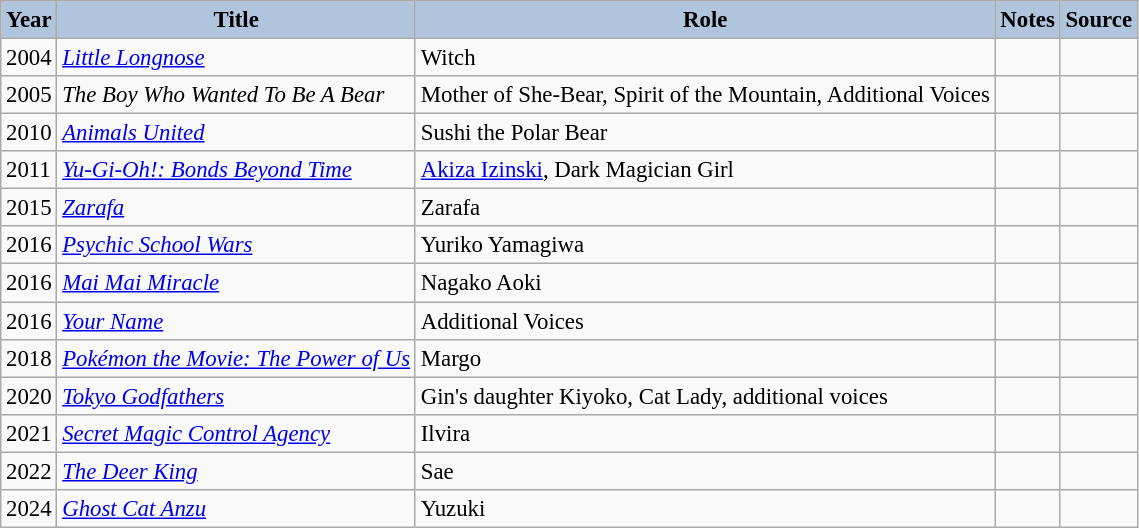<table class="wikitable sortable plainrowheaders" style="width=95%; font-size: 95%;">
<tr>
<th style="background:#b0c4de;">Year</th>
<th style="background:#b0c4de;">Title</th>
<th style="background:#b0c4de;">Role</th>
<th style="background:#b0c4de;">Notes</th>
<th style="background:#b0c4de;">Source</th>
</tr>
<tr>
<td>2004</td>
<td><em><a href='#'>Little Longnose</a></em></td>
<td>Witch</td>
<td></td>
<td></td>
</tr>
<tr>
<td>2005</td>
<td><em>The Boy Who Wanted To Be A Bear</em></td>
<td>Mother of She-Bear, Spirit of the Mountain, Additional Voices</td>
<td></td>
<td></td>
</tr>
<tr>
<td>2010</td>
<td><em><a href='#'>Animals United</a></em></td>
<td>Sushi the Polar Bear</td>
<td></td>
<td></td>
</tr>
<tr>
<td>2011</td>
<td><em><a href='#'>Yu-Gi-Oh!: Bonds Beyond Time</a></em></td>
<td><a href='#'>Akiza Izinski</a>, Dark Magician Girl</td>
<td></td>
<td></td>
</tr>
<tr>
<td>2015</td>
<td><em><a href='#'>Zarafa</a></em></td>
<td>Zarafa</td>
<td></td>
<td></td>
</tr>
<tr>
<td>2016</td>
<td><em><a href='#'>Psychic School Wars</a></em></td>
<td>Yuriko Yamagiwa</td>
<td></td>
<td></td>
</tr>
<tr>
<td>2016</td>
<td><em><a href='#'>Mai Mai Miracle</a></em></td>
<td>Nagako Aoki</td>
<td></td>
<td></td>
</tr>
<tr>
<td>2016</td>
<td><em><a href='#'>Your Name</a></em></td>
<td>Additional Voices</td>
<td></td>
<td></td>
</tr>
<tr>
<td>2018</td>
<td><em><a href='#'>Pokémon the Movie: The Power of Us</a></em></td>
<td>Margo</td>
<td></td>
<td></td>
</tr>
<tr>
<td>2020</td>
<td><em><a href='#'>Tokyo Godfathers</a></em></td>
<td>Gin's daughter Kiyoko, Cat Lady, additional voices</td>
<td></td>
<td></td>
</tr>
<tr>
<td>2021</td>
<td><em><a href='#'>Secret Magic Control Agency</a></em></td>
<td>Ilvira</td>
<td></td>
<td></td>
</tr>
<tr>
<td>2022</td>
<td><em><a href='#'>The Deer King</a></em></td>
<td>Sae</td>
<td></td>
<td></td>
</tr>
<tr>
<td>2024</td>
<td><a href='#'><em>Ghost Cat Anzu</em></a></td>
<td>Yuzuki</td>
<td></td>
<td></td>
</tr>
</table>
